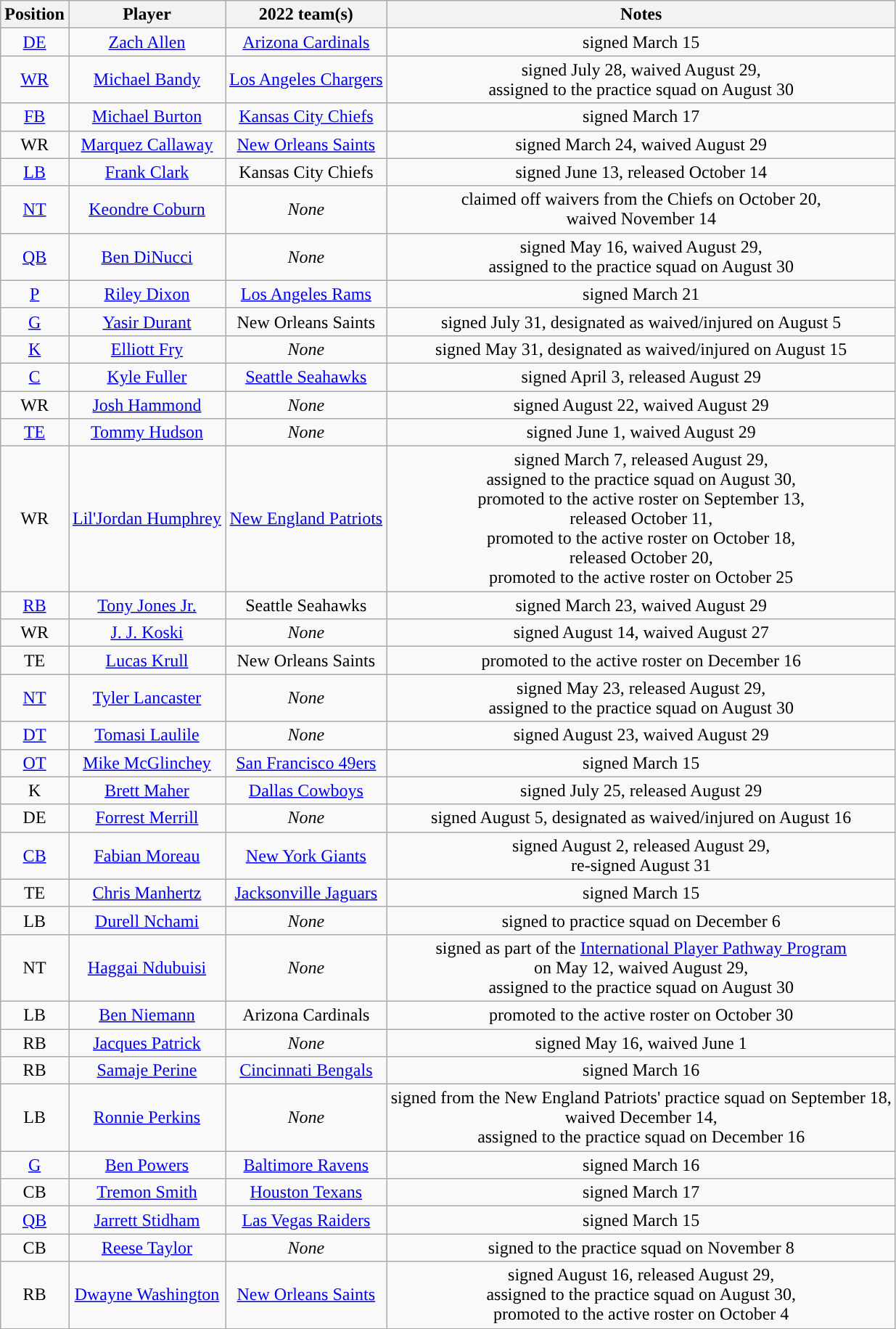<table class="wikitable" style="text-align:center">
<tr>
<th>Position</th>
<th>Player</th>
<th>2022 team(s)</th>
<th>Notes</th>
</tr>
<tr>
<td><a href='#'>DE</a></td>
<td><a href='#'>Zach Allen</a></td>
<td><a href='#'>Arizona Cardinals</a></td>
<td>signed March 15</td>
</tr>
<tr>
<td><a href='#'>WR</a></td>
<td><a href='#'>Michael Bandy</a></td>
<td><a href='#'>Los Angeles Chargers</a></td>
<td>signed July 28, waived August 29,<br>assigned to the practice squad on August 30</td>
</tr>
<tr>
<td><a href='#'>FB</a></td>
<td><a href='#'>Michael Burton</a></td>
<td><a href='#'>Kansas City Chiefs</a></td>
<td>signed March 17</td>
</tr>
<tr>
<td>WR</td>
<td><a href='#'>Marquez Callaway</a></td>
<td><a href='#'>New Orleans Saints</a></td>
<td>signed March 24, waived August 29</td>
</tr>
<tr>
<td><a href='#'>LB</a></td>
<td><a href='#'>Frank Clark</a></td>
<td>Kansas City Chiefs</td>
<td>signed June 13, released October 14</td>
</tr>
<tr>
<td><a href='#'>NT</a></td>
<td><a href='#'>Keondre Coburn</a></td>
<td><em>None</em></td>
<td>claimed off waivers from the Chiefs on October 20,<br>waived November 14</td>
</tr>
<tr>
<td><a href='#'>QB</a></td>
<td><a href='#'>Ben DiNucci</a></td>
<td><em>None</em></td>
<td>signed May 16, waived August 29,<br>assigned to the practice squad on August 30</td>
</tr>
<tr>
<td><a href='#'>P</a></td>
<td><a href='#'>Riley Dixon</a></td>
<td><a href='#'>Los Angeles Rams</a></td>
<td>signed March 21</td>
</tr>
<tr>
<td><a href='#'>G</a></td>
<td><a href='#'>Yasir Durant</a></td>
<td>New Orleans Saints</td>
<td>signed July 31, designated as waived/injured on August 5</td>
</tr>
<tr>
<td><a href='#'>K</a></td>
<td><a href='#'>Elliott Fry</a></td>
<td><em>None</em></td>
<td>signed May 31, designated as waived/injured on August 15</td>
</tr>
<tr>
<td><a href='#'>C</a></td>
<td><a href='#'>Kyle Fuller</a></td>
<td><a href='#'>Seattle Seahawks</a></td>
<td>signed April 3, released August 29</td>
</tr>
<tr>
<td>WR</td>
<td><a href='#'>Josh Hammond</a></td>
<td><em>None</em></td>
<td>signed August 22, waived August 29</td>
</tr>
<tr>
<td><a href='#'>TE</a></td>
<td><a href='#'>Tommy Hudson</a></td>
<td><em>None</em></td>
<td>signed June 1, waived August 29</td>
</tr>
<tr>
<td>WR</td>
<td><a href='#'>Lil'Jordan Humphrey</a></td>
<td><a href='#'>New England Patriots</a></td>
<td>signed March 7, released August 29,<br>assigned to the practice squad on August 30,<br>promoted to the active roster on September 13,<br>released October 11,<br>promoted to the active roster on October 18,<br>released October 20,<br>promoted to the active roster on October 25</td>
</tr>
<tr>
<td><a href='#'>RB</a></td>
<td><a href='#'>Tony Jones Jr.</a></td>
<td>Seattle Seahawks</td>
<td>signed March 23, waived August 29</td>
</tr>
<tr>
<td>WR</td>
<td><a href='#'>J. J. Koski</a></td>
<td><em>None</em></td>
<td>signed August 14, waived August 27</td>
</tr>
<tr>
<td>TE</td>
<td><a href='#'>Lucas Krull</a></td>
<td>New Orleans Saints</td>
<td>promoted to the active roster on December 16</td>
</tr>
<tr>
<td><a href='#'>NT</a></td>
<td><a href='#'>Tyler Lancaster</a></td>
<td><em>None</em></td>
<td>signed May 23, released August 29,<br>assigned to the practice squad on August 30</td>
</tr>
<tr>
<td><a href='#'>DT</a></td>
<td><a href='#'>Tomasi Laulile</a></td>
<td><em>None</em></td>
<td>signed August 23, waived August 29</td>
</tr>
<tr>
<td><a href='#'>OT</a></td>
<td><a href='#'>Mike McGlinchey</a></td>
<td><a href='#'>San Francisco 49ers</a></td>
<td>signed March 15</td>
</tr>
<tr>
<td>K</td>
<td><a href='#'>Brett Maher</a></td>
<td><a href='#'>Dallas Cowboys</a></td>
<td>signed July 25, released August 29</td>
</tr>
<tr>
<td>DE</td>
<td><a href='#'>Forrest Merrill</a></td>
<td><em>None</em></td>
<td>signed August 5, designated as waived/injured on August 16</td>
</tr>
<tr>
<td><a href='#'>CB</a></td>
<td><a href='#'>Fabian Moreau</a></td>
<td><a href='#'>New York Giants</a></td>
<td>signed August 2, released August 29,<br>re-signed August 31</td>
</tr>
<tr>
<td>TE</td>
<td><a href='#'>Chris Manhertz</a></td>
<td><a href='#'>Jacksonville Jaguars</a></td>
<td>signed March 15</td>
</tr>
<tr>
<td>LB</td>
<td><a href='#'>Durell Nchami</a></td>
<td><em>None</em></td>
<td>signed to practice squad on December 6</td>
</tr>
<tr>
<td>NT</td>
<td><a href='#'>Haggai Ndubuisi</a></td>
<td><em>None</em></td>
<td>signed as part of the <a href='#'>International Player Pathway Program</a><br> on May 12, waived August 29,<br>assigned to the practice squad on August 30</td>
</tr>
<tr>
<td>LB</td>
<td><a href='#'>Ben Niemann</a></td>
<td>Arizona Cardinals</td>
<td>promoted to the active roster on October 30</td>
</tr>
<tr>
<td>RB</td>
<td><a href='#'>Jacques Patrick</a></td>
<td><em>None</em></td>
<td>signed May 16, waived June 1</td>
</tr>
<tr>
<td>RB</td>
<td><a href='#'>Samaje Perine</a></td>
<td><a href='#'>Cincinnati Bengals</a></td>
<td>signed March 16</td>
</tr>
<tr>
<td>LB</td>
<td><a href='#'>Ronnie Perkins</a></td>
<td><em>None</em></td>
<td>signed from the New England Patriots' practice squad on September 18,<br>waived December 14,<br>assigned to the practice squad on December 16</td>
</tr>
<tr>
<td><a href='#'>G</a></td>
<td><a href='#'>Ben Powers</a></td>
<td><a href='#'>Baltimore Ravens</a></td>
<td>signed March 16</td>
</tr>
<tr>
<td>CB</td>
<td><a href='#'>Tremon Smith</a></td>
<td><a href='#'>Houston Texans</a></td>
<td>signed March 17</td>
</tr>
<tr>
<td><a href='#'>QB</a></td>
<td><a href='#'>Jarrett Stidham</a></td>
<td><a href='#'>Las Vegas Raiders</a></td>
<td>signed March 15</td>
</tr>
<tr>
<td>CB</td>
<td><a href='#'>Reese Taylor</a></td>
<td><em>None</em></td>
<td>signed to the practice squad on November 8</td>
</tr>
<tr>
<td>RB</td>
<td><a href='#'>Dwayne Washington</a></td>
<td><a href='#'>New Orleans Saints</a></td>
<td>signed August 16, released August 29,<br>assigned to the practice squad on August 30,<br>promoted to the active roster on October 4</td>
</tr>
</table>
